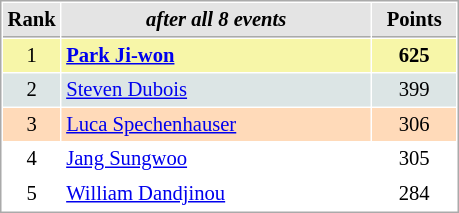<table cellspacing="1" cellpadding="3" style="border:1px solid #AAAAAA;font-size:86%">
<tr style="background-color: #E4E4E4;">
<th style="border-bottom:1px solid #AAAAAA; width: 10px;">Rank</th>
<th style="border-bottom:1px solid #AAAAAA; width: 200px;"><em>after all 8 events</em></th>
<th style="border-bottom:1px solid #AAAAAA; width: 50px;">Points</th>
</tr>
<tr style="background:#f7f6a8;">
<td align=center>1</td>
<td> <strong><a href='#'>Park Ji-won</a></strong></td>
<td align=center><strong>625</strong></td>
</tr>
<tr style="background:#dce5e5;">
<td align=center>2</td>
<td> <a href='#'>Steven Dubois</a></td>
<td align=center>399</td>
</tr>
<tr style="background:#ffdab9;">
<td align=center>3</td>
<td> <a href='#'>Luca Spechenhauser</a></td>
<td align=center>306</td>
</tr>
<tr>
<td align=center>4</td>
<td> <a href='#'>Jang Sungwoo</a></td>
<td align=center>305</td>
</tr>
<tr>
<td align=center>5</td>
<td> <a href='#'>William Dandjinou</a></td>
<td align=center>284</td>
</tr>
</table>
